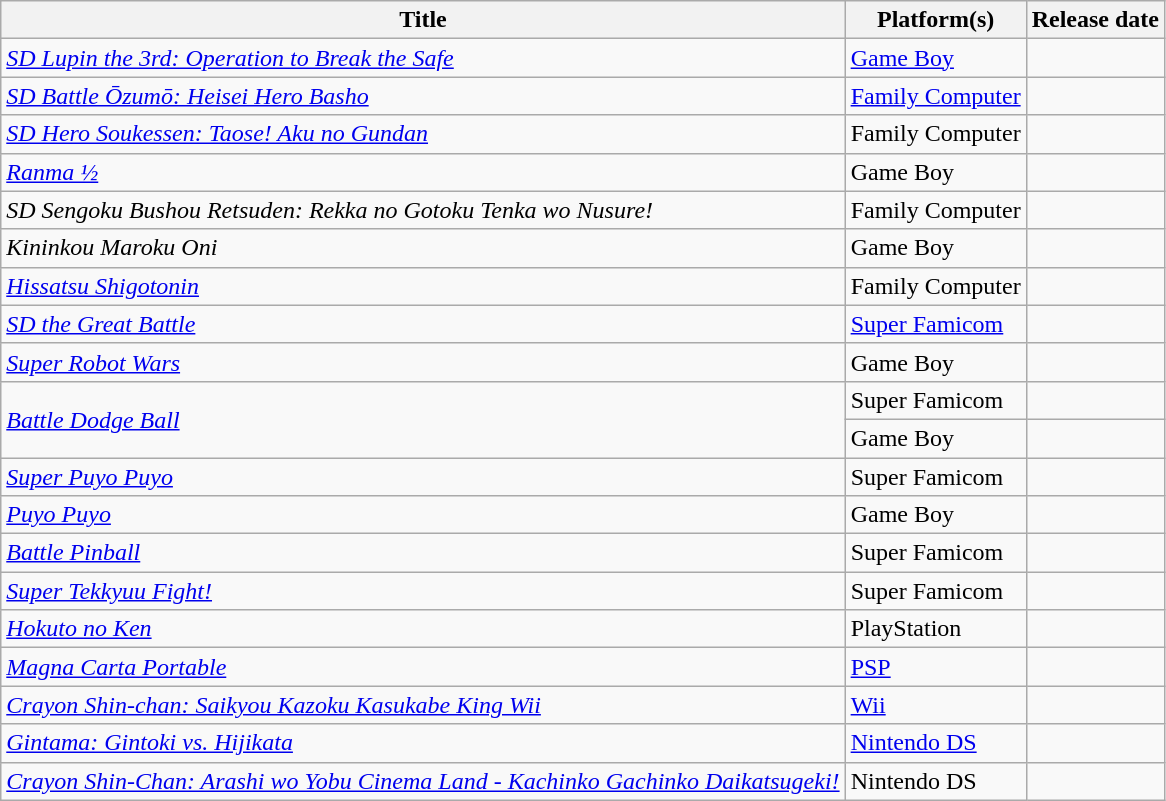<table class="wikitable sortable" width="auto">
<tr>
<th>Title</th>
<th>Platform(s)</th>
<th>Release date</th>
</tr>
<tr>
<td><em><a href='#'>SD Lupin the 3rd: Operation to Break the Safe</a></em></td>
<td><a href='#'>Game Boy</a></td>
<td></td>
</tr>
<tr>
<td><em><a href='#'>SD Battle Ōzumō: Heisei Hero Basho</a></em></td>
<td><a href='#'>Family Computer</a></td>
<td></td>
</tr>
<tr>
<td><em><a href='#'>SD Hero Soukessen: Taose! Aku no Gundan</a></em></td>
<td>Family Computer</td>
<td></td>
</tr>
<tr>
<td><em><a href='#'>Ranma ½</a></em></td>
<td>Game Boy</td>
<td></td>
</tr>
<tr>
<td><em>SD Sengoku Bushou Retsuden: Rekka no Gotoku Tenka wo Nusure!</em></td>
<td>Family Computer</td>
<td></td>
</tr>
<tr>
<td><em>Kininkou Maroku Oni</em></td>
<td>Game Boy</td>
<td></td>
</tr>
<tr>
<td><em><a href='#'>Hissatsu Shigotonin</a></em></td>
<td>Family Computer</td>
<td></td>
</tr>
<tr>
<td><em><a href='#'>SD the Great Battle</a></em></td>
<td><a href='#'>Super Famicom</a></td>
<td></td>
</tr>
<tr>
<td><em><a href='#'>Super Robot Wars</a></em></td>
<td>Game Boy</td>
<td></td>
</tr>
<tr>
<td rowspan="2"><em><a href='#'>Battle Dodge Ball</a></em></td>
<td>Super Famicom</td>
<td></td>
</tr>
<tr>
<td>Game Boy</td>
<td></td>
</tr>
<tr>
<td><em><a href='#'>Super Puyo Puyo</a></em></td>
<td>Super Famicom</td>
<td></td>
</tr>
<tr>
<td><em><a href='#'>Puyo Puyo</a></em></td>
<td>Game Boy</td>
<td></td>
</tr>
<tr>
<td><em><a href='#'>Battle Pinball</a></em></td>
<td>Super Famicom</td>
<td></td>
</tr>
<tr>
<td><em><a href='#'>Super Tekkyuu Fight!</a></em></td>
<td>Super Famicom</td>
<td></td>
</tr>
<tr>
<td><em><a href='#'>Hokuto no Ken</a></em></td>
<td>PlayStation</td>
<td></td>
</tr>
<tr>
<td><em><a href='#'>Magna Carta Portable</a></em></td>
<td><a href='#'>PSP</a></td>
<td></td>
</tr>
<tr>
<td><em><a href='#'>Crayon Shin-chan: Saikyou Kazoku Kasukabe King Wii</a></em></td>
<td><a href='#'>Wii</a></td>
<td></td>
</tr>
<tr>
<td><em><a href='#'>Gintama: Gintoki vs. Hijikata</a></em></td>
<td><a href='#'>Nintendo DS</a></td>
<td></td>
</tr>
<tr>
<td><em><a href='#'>Crayon Shin-Chan: Arashi wo Yobu Cinema Land - Kachinko Gachinko Daikatsugeki!</a></em></td>
<td>Nintendo DS</td>
<td></td>
</tr>
</table>
